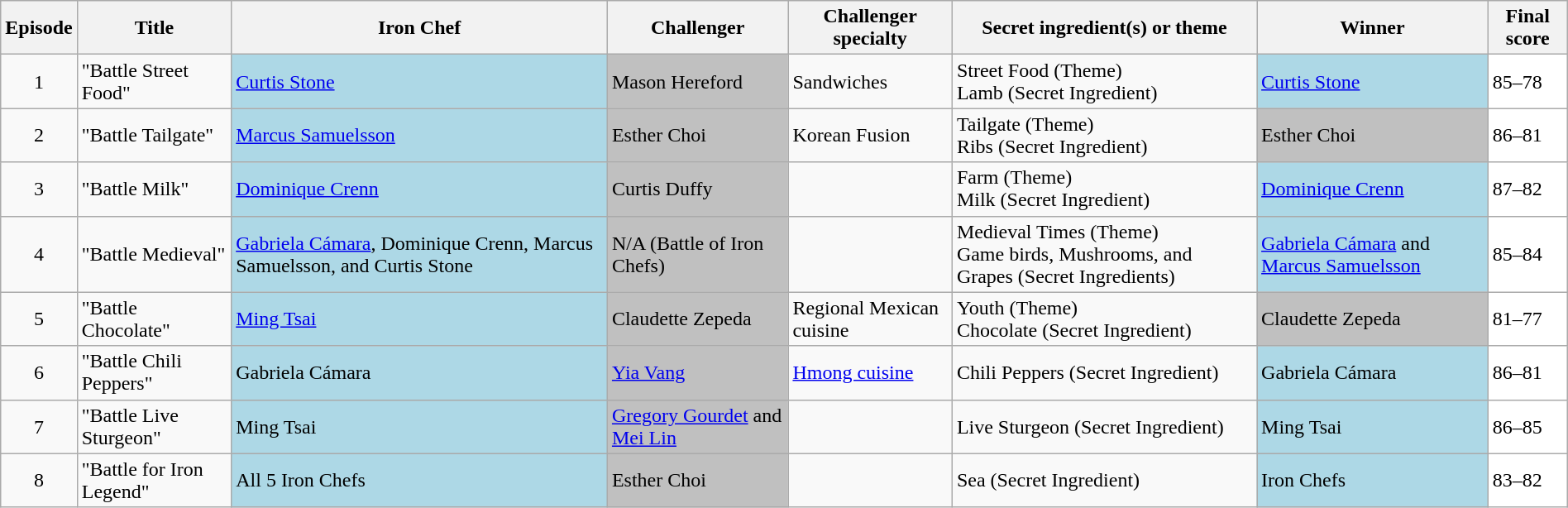<table class="wikitable sortable" width="100%">
<tr>
<th><span>Episode</span></th>
<th>Title</th>
<th><span>Iron Chef</span></th>
<th><span>Challenger</span></th>
<th><span>Challenger specialty</span></th>
<th><span>Secret ingredient(s) or theme</span></th>
<th><span>Winner</span></th>
<th><span>Final score</span></th>
</tr>
<tr>
<td style="text-align:center">1</td>
<td>"Battle Street Food"</td>
<td style="background:lightblue"><a href='#'>Curtis Stone</a></td>
<td style="background:silver">Mason Hereford</td>
<td>Sandwiches</td>
<td>Street Food (Theme)<br>Lamb (Secret Ingredient)</td>
<td style="background:lightblue"><a href='#'>Curtis Stone</a></td>
<td style="background:white">85–78</td>
</tr>
<tr>
<td style="text-align:center">2</td>
<td>"Battle Tailgate"</td>
<td style="background:lightblue"><a href='#'>Marcus Samuelsson</a></td>
<td style="background:silver">Esther Choi</td>
<td>Korean Fusion</td>
<td>Tailgate (Theme)<br>Ribs (Secret Ingredient)</td>
<td style="background:silver">Esther Choi</td>
<td style="background:white">86–81</td>
</tr>
<tr>
<td style="text-align:center">3</td>
<td>"Battle Milk"</td>
<td style="background:lightblue"><a href='#'>Dominique Crenn</a></td>
<td style="background:silver">Curtis Duffy</td>
<td></td>
<td>Farm (Theme)<br>Milk (Secret Ingredient)</td>
<td style="background:lightblue"><a href='#'>Dominique Crenn</a></td>
<td style="background:white">87–82</td>
</tr>
<tr>
<td style="text-align:center">4</td>
<td>"Battle Medieval"</td>
<td style="background:lightblue"><a href='#'>Gabriela Cámara</a>, Dominique Crenn, Marcus Samuelsson, and Curtis Stone</td>
<td style="background:silver">N/A (Battle of Iron Chefs)</td>
<td></td>
<td>Medieval Times (Theme)<br>Game birds, Mushrooms, and Grapes (Secret Ingredients)</td>
<td style="background:lightblue"><a href='#'>Gabriela Cámara</a> and <a href='#'>Marcus Samuelsson</a></td>
<td style="background:white">85–84</td>
</tr>
<tr>
<td style="text-align:center">5</td>
<td>"Battle Chocolate"</td>
<td style="background:lightblue"><a href='#'>Ming Tsai</a></td>
<td style="background:silver">Claudette Zepeda</td>
<td>Regional Mexican cuisine</td>
<td>Youth (Theme)<br>Chocolate (Secret Ingredient)</td>
<td style="background:silver">Claudette Zepeda</td>
<td style="background:white">81–77</td>
</tr>
<tr>
<td style="text-align:center">6</td>
<td>"Battle Chili Peppers"</td>
<td style="background:lightblue">Gabriela Cámara</td>
<td style="background:silver"><a href='#'>Yia Vang</a></td>
<td><a href='#'>Hmong cuisine</a></td>
<td>Chili Peppers (Secret Ingredient)</td>
<td style="background:lightblue">Gabriela Cámara</td>
<td style="background:white">86–81</td>
</tr>
<tr>
<td style="text-align:center">7</td>
<td>"Battle Live Sturgeon"</td>
<td style="background:lightblue">Ming Tsai</td>
<td style="background:silver"><a href='#'>Gregory Gourdet</a> and <a href='#'>Mei Lin</a></td>
<td></td>
<td>Live Sturgeon (Secret Ingredient)</td>
<td style="background:lightblue">Ming Tsai</td>
<td style="background:white">86–85</td>
</tr>
<tr>
<td style="text-align:center">8</td>
<td>"Battle for Iron Legend"</td>
<td style="background:lightblue">All 5 Iron Chefs</td>
<td style="background:silver">Esther Choi</td>
<td></td>
<td>Sea (Secret Ingredient)</td>
<td style="background:lightblue">Iron Chefs</td>
<td style="background:white">83–82</td>
</tr>
</table>
